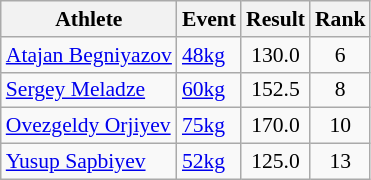<table class=wikitable style="font-size:90%">
<tr>
<th>Athlete</th>
<th>Event</th>
<th>Result</th>
<th>Rank</th>
</tr>
<tr>
<td><a href='#'>Atajan Begniyazov</a></td>
<td><a href='#'>48kg</a></td>
<td style="text-align:center;">130.0</td>
<td style="text-align:center;">6</td>
</tr>
<tr>
<td><a href='#'>Sergey Meladze</a></td>
<td><a href='#'>60kg</a></td>
<td style="text-align:center;">152.5</td>
<td style="text-align:center;">8</td>
</tr>
<tr>
<td><a href='#'>Ovezgeldy Orjiyev</a></td>
<td><a href='#'>75kg</a></td>
<td style="text-align:center;">170.0</td>
<td style="text-align:center;">10</td>
</tr>
<tr>
<td><a href='#'>Yusup Sapbiyev</a></td>
<td><a href='#'>52kg</a></td>
<td style="text-align:center;">125.0</td>
<td style="text-align:center;">13</td>
</tr>
</table>
